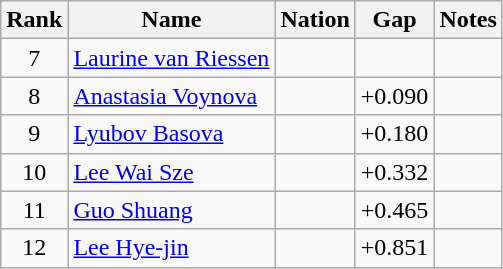<table class="wikitable sortable" style="text-align:center">
<tr>
<th>Rank</th>
<th>Name</th>
<th>Nation</th>
<th>Gap</th>
<th>Notes</th>
</tr>
<tr>
<td>7</td>
<td align=left><a href='#'>Laurine van Riessen</a></td>
<td align=left></td>
<td></td>
<td></td>
</tr>
<tr>
<td>8</td>
<td align=left><a href='#'>Anastasia Voynova</a></td>
<td align=left></td>
<td>+0.090</td>
<td></td>
</tr>
<tr>
<td>9</td>
<td align=left><a href='#'>Lyubov Basova</a></td>
<td align=left></td>
<td>+0.180</td>
<td></td>
</tr>
<tr>
<td>10</td>
<td align=left><a href='#'>Lee Wai Sze</a></td>
<td align=left></td>
<td>+0.332</td>
<td></td>
</tr>
<tr>
<td>11</td>
<td align=left><a href='#'>Guo Shuang</a></td>
<td align=left></td>
<td>+0.465</td>
<td></td>
</tr>
<tr>
<td>12</td>
<td align=left><a href='#'>Lee Hye-jin</a></td>
<td align=left></td>
<td>+0.851</td>
<td></td>
</tr>
</table>
